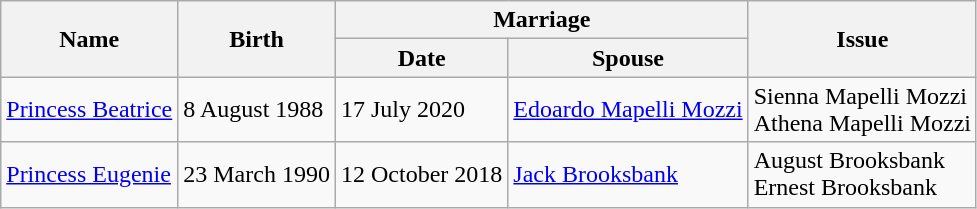<table class="wikitable">
<tr>
<th rowspan="2">Name</th>
<th rowspan="2">Birth</th>
<th colspan="2">Marriage</th>
<th rowspan="2">Issue</th>
</tr>
<tr>
<th>Date</th>
<th>Spouse</th>
</tr>
<tr>
<td><a href='#'>Princess Beatrice</a></td>
<td>8 August 1988</td>
<td>17 July 2020</td>
<td><a href='#'>Edoardo Mapelli Mozzi</a></td>
<td>Sienna Mapelli Mozzi<br>Athena Mapelli Mozzi</td>
</tr>
<tr>
<td><a href='#'>Princess Eugenie</a></td>
<td>23 March 1990</td>
<td>12 October 2018</td>
<td><a href='#'>Jack Brooksbank</a></td>
<td>August Brooksbank<br>Ernest Brooksbank</td>
</tr>
</table>
